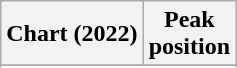<table class="wikitable sortable plainrowheaders" style="text-align:center">
<tr>
<th scope="col">Chart (2022)</th>
<th scope="col">Peak<br>position</th>
</tr>
<tr>
</tr>
<tr>
</tr>
<tr>
</tr>
<tr>
</tr>
<tr>
</tr>
<tr>
</tr>
</table>
